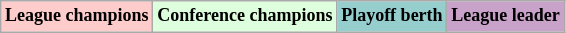<table class="wikitable"  style="text-align:center; font-size:75%;">
<tr>
<td style="background:#fcc;"><strong>League champions</strong></td>
<td style="background:#dfd;"><strong>Conference champions</strong></td>
<td style="background:#96cdcd;"><strong>Playoff berth</strong></td>
<td style="background:#c8a2c8;"><strong>League leader</strong></td>
</tr>
</table>
